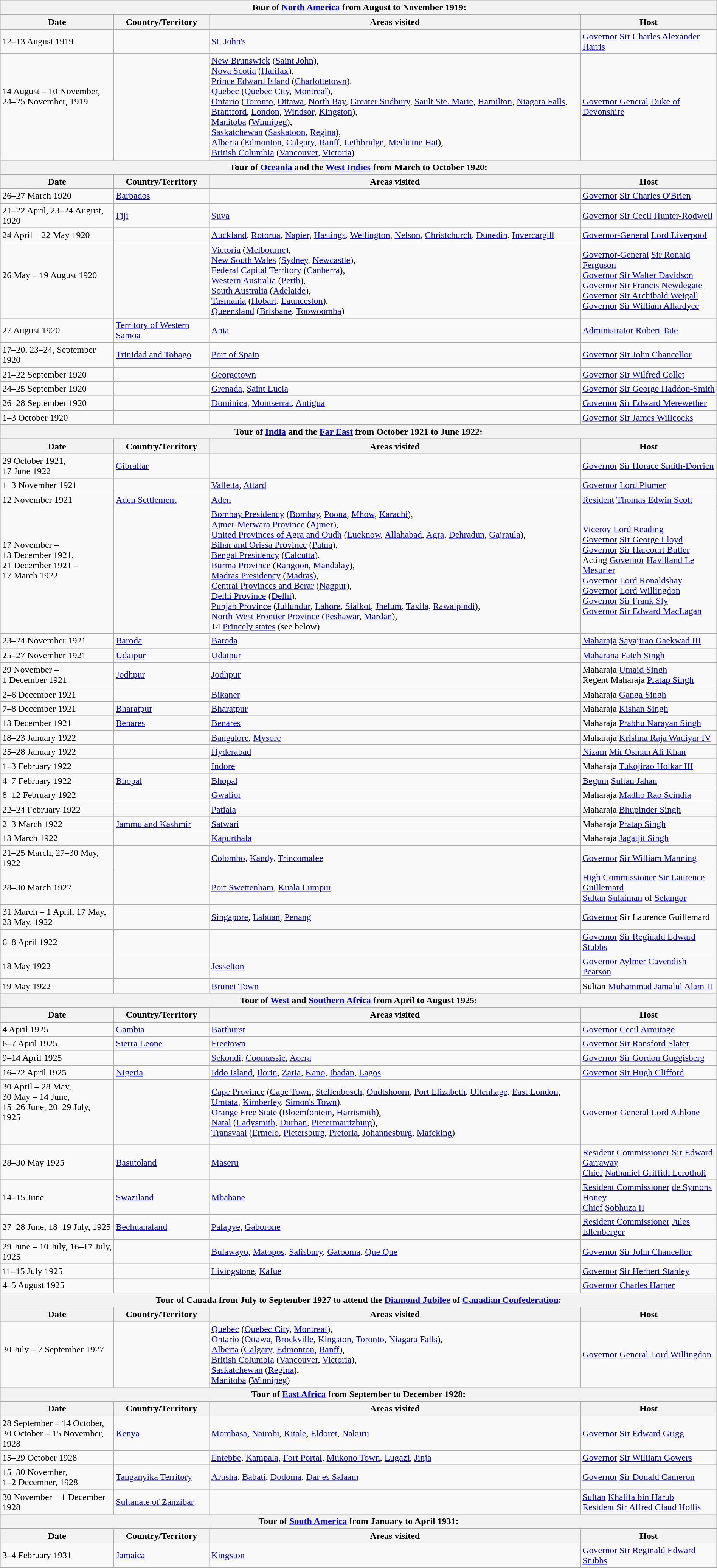<table class="wikitable sortable" border="1" style="margin: 1em auto 1em auto">
<tr>
<th colspan=4>Tour of <a href='#'>North America</a> from August to November 1919:</th>
</tr>
<tr>
<th class="unsortable">Date</th>
<th>Country/Territory</th>
<th>Areas visited</th>
<th class="unsortable">Host</th>
</tr>
<tr>
<td nowrap>12–13 August 1919</td>
<td></td>
<td><a href='#'>St. John's</a></td>
<td><a href='#'>Governor</a> <a href='#'>Sir Charles Alexander Harris</a></td>
</tr>
<tr>
<td nowrap>14 August – 10 November, <br>24–25 November, 1919<br><br><br></td>
<td></td>
<td><a href='#'>New Brunswick</a> (<a href='#'>Saint John</a>), <br><a href='#'>Nova Scotia</a> (<a href='#'>Halifax</a>), <br><a href='#'>Prince Edward Island</a> (<a href='#'>Charlottetown</a>), <br><a href='#'>Quebec</a> (<a href='#'>Quebec City</a>, <a href='#'>Montreal</a>), <br><a href='#'>Ontario</a> (<a href='#'>Toronto</a>, <a href='#'>Ottawa</a>, <a href='#'>North Bay</a>, <a href='#'>Greater Sudbury</a>, <a href='#'>Sault Ste. Marie</a>, <a href='#'>Hamilton</a>, <a href='#'>Niagara Falls</a>, <a href='#'>Brantford</a>, <a href='#'>London</a>, <a href='#'>Windsor</a>, <a href='#'>Kingston</a>), <br><a href='#'>Manitoba</a> (<a href='#'>Winnipeg</a>), <br><a href='#'>Saskatchewan</a> (<a href='#'>Saskatoon</a>, <a href='#'>Regina</a>), <br><a href='#'>Alberta</a> (<a href='#'>Edmonton</a>, <a href='#'>Calgary</a>, <a href='#'>Banff</a>, <a href='#'>Lethbridge</a>, <a href='#'>Medicine Hat</a>), <br><a href='#'>British Columbia</a> (<a href='#'>Vancouver</a>, <a href='#'>Victoria</a>)</td>
<td><a href='#'>Governor General</a> <a href='#'>Duke of Devonshire</a></td>
</tr>
<tr>
<th colspan=4>Tour of <a href='#'>Oceania</a> and the <a href='#'>West Indies</a> from March to October 1920:</th>
</tr>
<tr>
<th class="unsortable">Date</th>
<th>Country/Territory</th>
<th>Areas visited</th>
<th class="unsortable">Host</th>
</tr>
<tr>
<td nowrap>26–27 March 1920</td>
<td> <a href='#'>Barbados</a></td>
<td></td>
<td><a href='#'>Governor</a> <a href='#'>Sir Charles O'Brien</a></td>
</tr>
<tr>
<td nowrap>21–22 April, 23–24 August, <br>1920</td>
<td> <a href='#'>Fiji</a></td>
<td><a href='#'>Suva</a></td>
<td><a href='#'>Governor</a> <a href='#'>Sir Cecil Hunter-Rodwell</a></td>
</tr>
<tr>
<td nowrap>24 April – 22 May 1920<br></td>
<td></td>
<td><a href='#'>Auckland</a>, <a href='#'>Rotorua</a>, <a href='#'>Napier</a>, <a href='#'>Hastings</a>, <a href='#'>Wellington</a>, <a href='#'>Nelson</a>, <a href='#'>Christchurch</a>, <a href='#'>Dunedin</a>, <a href='#'>Invercargill</a></td>
<td><a href='#'>Governor-General</a> <a href='#'>Lord Liverpool</a></td>
</tr>
<tr>
<td nowrap>26 May – 19 August 1920<br><br></td>
<td></td>
<td><a href='#'>Victoria</a> (<a href='#'>Melbourne</a>), <br><a href='#'>New South Wales</a> (<a href='#'>Sydney</a>, <a href='#'>Newcastle</a>), <br><a href='#'>Federal Capital Territory</a> (<a href='#'>Canberra</a>), <br><a href='#'>Western Australia</a> (<a href='#'>Perth</a>), <br><a href='#'>South Australia</a> (<a href='#'>Adelaide</a>), <br><a href='#'>Tasmania</a> (<a href='#'>Hobart</a>, <a href='#'>Launceston</a>), <br><a href='#'>Queensland</a> (<a href='#'>Brisbane</a>, <a href='#'>Toowoomba</a>)</td>
<td><a href='#'>Governor-General</a> <a href='#'>Sir Ronald Ferguson</a><br><a href='#'>Governor</a> <a href='#'>Sir Walter Davidson</a><br><a href='#'>Governor</a> <a href='#'>Sir Francis Newdegate</a><br><a href='#'>Governor</a> <a href='#'>Sir Archibald Weigall</a><br><a href='#'>Governor</a> <a href='#'>Sir William Allardyce</a></td>
</tr>
<tr>
<td nowrap>27 August 1920</td>
<td> <a href='#'>Territory of Western Samoa</a></td>
<td><a href='#'>Apia</a></td>
<td><a href='#'>Administrator</a> <a href='#'>Robert Tate</a></td>
</tr>
<tr>
<td nowrap>17–20, 23–24, September <br>1920</td>
<td> <a href='#'>Trinidad and Tobago</a></td>
<td><a href='#'>Port of Spain</a></td>
<td><a href='#'>Governor</a> <a href='#'>Sir John Chancellor</a></td>
</tr>
<tr>
<td nowrap>21–22 September 1920</td>
<td></td>
<td><a href='#'>Georgetown</a></td>
<td><a href='#'>Governor</a> <a href='#'>Sir Wilfred Collet</a></td>
</tr>
<tr>
<td nowrap>24–25 September 1920</td>
<td></td>
<td><a href='#'>Grenada</a>, <a href='#'>Saint Lucia</a></td>
<td><a href='#'>Governor</a> <a href='#'>Sir George Haddon-Smith</a></td>
</tr>
<tr>
<td nowrap>26–28 September 1920</td>
<td></td>
<td><a href='#'>Dominica</a>, <a href='#'>Montserrat</a>, <a href='#'>Antigua</a></td>
<td><a href='#'>Governor</a> <a href='#'>Sir Edward Merewether</a></td>
</tr>
<tr>
<td nowrap>1–3 October 1920</td>
<td></td>
<td></td>
<td><a href='#'>Governor</a> <a href='#'>Sir James Willcocks</a></td>
</tr>
<tr>
<th colspan=4>Tour of <a href='#'>India</a> and the <a href='#'>Far East</a> from October 1921 to June 1922:</th>
</tr>
<tr>
<th class="unsortable">Date</th>
<th>Country/Territory</th>
<th>Areas visited</th>
<th class="unsortable">Host</th>
</tr>
<tr>
<td nowrap>29 October 1921, <br>17 June 1922</td>
<td> <a href='#'>Gibraltar</a></td>
<td></td>
<td><a href='#'>Governor</a> <a href='#'>Sir Horace Smith-Dorrien</a></td>
</tr>
<tr>
<td nowrap>1–3 November 1921</td>
<td></td>
<td><a href='#'>Valletta</a>, <a href='#'>Attard</a></td>
<td><a href='#'>Governor</a> <a href='#'>Lord Plumer</a></td>
</tr>
<tr>
<td nowrap>12 November 1921</td>
<td> <a href='#'>Aden Settlement</a></td>
<td><a href='#'>Aden</a></td>
<td><a href='#'>Resident</a> <a href='#'>Thomas Edwin Scott</a></td>
</tr>
<tr>
<td nowrap>17 November – <br>13 December 1921, <br>21 December 1921 – <br>17 March 1922<br><br><br></td>
<td></td>
<td><a href='#'>Bombay Presidency</a> (<a href='#'>Bombay</a>, <a href='#'>Poona</a>, <a href='#'>Mhow</a>, <a href='#'>Karachi</a>), <br><a href='#'>Ajmer-Merwara Province</a> (<a href='#'>Ajmer</a>), <br><a href='#'>United Provinces of Agra and Oudh</a> (<a href='#'>Lucknow</a>, <a href='#'>Allahabad</a>, <a href='#'>Agra</a>, <a href='#'>Dehradun</a>, <a href='#'>Gajraula</a>), <br><a href='#'>Bihar and Orissa Province</a> (<a href='#'>Patna</a>), <br><a href='#'>Bengal Presidency</a> (<a href='#'>Calcutta</a>), <br><a href='#'>Burma Province</a> (<a href='#'>Rangoon</a>, <a href='#'>Mandalay</a>), <br><a href='#'>Madras Presidency</a> (<a href='#'>Madras</a>), <br><a href='#'>Central Provinces and Berar</a> (<a href='#'>Nagpur</a>), <br><a href='#'>Delhi Province</a> (<a href='#'>Delhi</a>), <br><a href='#'>Punjab Province</a> (<a href='#'>Jullundur</a>, <a href='#'>Lahore</a>, <a href='#'>Sialkot</a>, <a href='#'>Jhelum</a>, <a href='#'>Taxila</a>, <a href='#'>Rawalpindi</a>), <br><a href='#'>North-West Frontier Province</a> (<a href='#'>Peshawar</a>, <a href='#'>Mardan</a>), <br>14 <a href='#'>Princely states</a> (see below)</td>
<td><a href='#'>Viceroy</a> <a href='#'>Lord Reading</a><br><a href='#'>Governor</a> <a href='#'>Sir George Lloyd</a><br><a href='#'>Governor</a> <a href='#'>Sir Harcourt Butler</a><br>Acting <a href='#'>Governor</a> <a href='#'>Havilland Le Mesurier</a><br><a href='#'>Governor</a> <a href='#'>Lord Ronaldshay</a><br><a href='#'>Governor</a> <a href='#'>Lord Willingdon</a><br><a href='#'>Governor</a> <a href='#'>Sir Frank Sly</a><br><a href='#'>Governor</a> <a href='#'>Sir Edward MacLagan</a></td>
</tr>
<tr>
<td nowrap>23–24 November 1921</td>
<td> <a href='#'>Baroda</a></td>
<td><a href='#'>Baroda</a></td>
<td><a href='#'>Maharaja</a> <a href='#'>Sayajirao Gaekwad III</a></td>
</tr>
<tr>
<td nowrap>25–27 November 1921</td>
<td> <a href='#'>Udaipur</a></td>
<td><a href='#'>Udaipur</a></td>
<td><a href='#'>Maharana</a> <a href='#'>Fateh Singh</a></td>
</tr>
<tr>
<td nowrap>29 November – <br>1 December 1921</td>
<td> <a href='#'>Jodhpur</a></td>
<td><a href='#'>Jodhpur</a></td>
<td>Maharaja <a href='#'>Umaid Singh</a><br>Regent Maharaja <a href='#'>Pratap Singh</a></td>
</tr>
<tr>
<td nowrap>2–6 December 1921</td>
<td></td>
<td><a href='#'>Bikaner</a></td>
<td>Maharaja <a href='#'>Ganga Singh</a></td>
</tr>
<tr>
<td nowrap>7–8 December 1921</td>
<td> <a href='#'>Bharatpur</a></td>
<td><a href='#'>Bharatpur</a></td>
<td>Maharaja <a href='#'>Kishan Singh</a></td>
</tr>
<tr>
<td nowrap>13 December 1921</td>
<td> <a href='#'>Benares</a></td>
<td><a href='#'>Benares</a></td>
<td>Maharaja <a href='#'>Prabhu Narayan Singh</a></td>
</tr>
<tr>
<td nowrap>18–23 January 1922</td>
<td></td>
<td><a href='#'>Bangalore</a>, <a href='#'>Mysore</a></td>
<td>Maharaja <a href='#'>Krishna Raja Wadiyar IV</a></td>
</tr>
<tr>
<td nowrap>25–28 January 1922</td>
<td></td>
<td><a href='#'>Hyderabad</a></td>
<td><a href='#'>Nizam</a> <a href='#'>Mir Osman Ali Khan</a></td>
</tr>
<tr>
<td nowrap>1–3 February 1922</td>
<td></td>
<td><a href='#'>Indore</a></td>
<td>Maharaja <a href='#'>Tukojirao Holkar III</a></td>
</tr>
<tr>
<td nowrap>4–7 February 1922</td>
<td> <a href='#'>Bhopal</a></td>
<td><a href='#'>Bhopal</a></td>
<td><a href='#'>Begum</a> <a href='#'>Sultan Jahan</a></td>
</tr>
<tr>
<td nowrap>8–12 February 1922</td>
<td></td>
<td><a href='#'>Gwalior</a></td>
<td>Maharaja <a href='#'>Madho Rao Scindia</a></td>
</tr>
<tr>
<td nowrap>22–24 February 1922</td>
<td></td>
<td><a href='#'>Patiala</a></td>
<td>Maharaja <a href='#'>Bhupinder Singh</a></td>
</tr>
<tr>
<td nowrap>2–3 March 1922</td>
<td> <a href='#'>Jammu and Kashmir</a></td>
<td><a href='#'>Satwari</a></td>
<td>Maharaja <a href='#'>Pratap Singh</a></td>
</tr>
<tr>
<td nowrap>13 March 1922</td>
<td></td>
<td><a href='#'>Kapurthala</a></td>
<td>Maharaja <a href='#'>Jagatjit Singh</a></td>
</tr>
<tr>
<td nowrap>21–25 March, 27–30 May, <br>1922</td>
<td></td>
<td><a href='#'>Colombo</a>, <a href='#'>Kandy</a>, <a href='#'>Trincomalee</a></td>
<td><a href='#'>Governor</a> <a href='#'>Sir William Manning</a></td>
</tr>
<tr>
<td nowrap>28–30 March 1922</td>
<td></td>
<td><a href='#'>Port Swettenham</a>, <a href='#'>Kuala Lumpur</a></td>
<td><a href='#'>High Commissioner</a> <a href='#'>Sir Laurence Guillemard</a><br><a href='#'>Sultan</a> <a href='#'>Sulaiman</a> of <a href='#'>Selangor</a></td>
</tr>
<tr>
<td nowrap>31 March – 1 April, 17 May, <br>23 May,  1922</td>
<td></td>
<td><a href='#'>Singapore</a>, <a href='#'>Labuan</a>, <a href='#'>Penang</a></td>
<td><a href='#'>Governor</a> Sir Laurence Guillemard</td>
</tr>
<tr>
<td nowrap>6–8 April 1922</td>
<td></td>
<td></td>
<td><a href='#'>Governor</a> <a href='#'>Sir Reginald Edward Stubbs</a></td>
</tr>
<tr>
<td nowrap>18 May 1922</td>
<td></td>
<td><a href='#'>Jesselton</a></td>
<td><a href='#'>Governor</a> <a href='#'>Aylmer Cavendish Pearson</a></td>
</tr>
<tr>
<td nowrap>19 May 1922</td>
<td></td>
<td><a href='#'>Brunei Town</a></td>
<td>Sultan <a href='#'>Muhammad Jamalul Alam II</a></td>
</tr>
<tr>
<th colspan=4>Tour of <a href='#'>West</a> and <a href='#'>Southern Africa</a> from April to August 1925:</th>
</tr>
<tr>
<th class="unsortable">Date</th>
<th>Country/Territory</th>
<th>Areas visited</th>
<th class="unsortable">Host</th>
</tr>
<tr>
<td nowrap>4 April 1925</td>
<td> <a href='#'>Gambia</a></td>
<td><a href='#'>Barthurst</a></td>
<td><a href='#'>Governor</a> <a href='#'>Cecil Armitage</a></td>
</tr>
<tr>
<td nowrap>6–7 April 1925</td>
<td> <a href='#'>Sierra Leone</a></td>
<td><a href='#'>Freetown</a></td>
<td><a href='#'>Governor</a> <a href='#'>Sir Ransford Slater</a></td>
</tr>
<tr>
<td nowrap>9–14 April 1925</td>
<td></td>
<td><a href='#'>Sekondi</a>, <a href='#'>Coomassie</a>, <a href='#'>Accra</a></td>
<td><a href='#'>Governor</a> <a href='#'>Sir Gordon Guggisberg</a></td>
</tr>
<tr>
<td nowrap>16–22 April 1925<br></td>
<td> <a href='#'>Nigeria</a></td>
<td><a href='#'>Iddo Island</a>, <a href='#'>Ilorin</a>, <a href='#'>Zaria</a>, <a href='#'>Kano</a>, <a href='#'>Ibadan</a>, <a href='#'>Lagos</a></td>
<td><a href='#'>Governor</a> <a href='#'>Sir Hugh Clifford</a></td>
</tr>
<tr>
<td nowrap>30 April – 28 May, <br>30 May – 14 June, <br>15–26 June, 20–29 July, <br>1925<br><br><br></td>
<td></td>
<td><a href='#'>Cape Province</a> (<a href='#'>Cape Town</a>, <a href='#'>Stellenbosch</a>, <a href='#'>Oudtshoorn</a>, <a href='#'>Port Elizabeth</a>, <a href='#'>Uitenhage</a>, <a href='#'>East London</a>, <a href='#'>Umtata</a>, <a href='#'>Kimberley</a>, <a href='#'>Simon's Town</a>), <br><a href='#'>Orange Free State</a> (<a href='#'>Bloemfontein</a>, <a href='#'>Harrismith</a>), <br><a href='#'>Natal</a> (<a href='#'>Ladysmith</a>, <a href='#'>Durban</a>, <a href='#'>Pietermaritzburg</a>), <br><a href='#'>Transvaal</a> (<a href='#'>Ermelo</a>, <a href='#'>Pietersburg</a>, <a href='#'>Pretoria</a>, <a href='#'>Johannesburg</a>, <a href='#'>Mafeking</a>)</td>
<td><a href='#'>Governor-General</a> <a href='#'>Lord Athlone</a></td>
</tr>
<tr>
<td nowrap>28–30 May 1925</td>
<td> <a href='#'>Basutoland</a></td>
<td><a href='#'>Maseru</a></td>
<td><a href='#'>Resident Commissioner</a> <a href='#'>Sir Edward Garraway</a><br><a href='#'>Chief</a> <a href='#'>Nathaniel Griffith Lerotholi</a></td>
</tr>
<tr>
<td nowrap>14–15 June</td>
<td> <a href='#'>Swaziland</a></td>
<td><a href='#'>Mbabane</a></td>
<td><a href='#'>Resident Commissioner</a> <a href='#'>de Symons Honey</a><br><a href='#'>Chief</a> <a href='#'>Sobhuza II</a></td>
</tr>
<tr>
<td nowrap>27–28 June, 18–19 July, 1925<br></td>
<td> <a href='#'>Bechuanaland</a></td>
<td><a href='#'>Palapye</a>, <a href='#'>Gaborone</a></td>
<td><a href='#'>Resident Commissioner</a> <a href='#'>Jules Ellenberger</a></td>
</tr>
<tr>
<td nowrap>29 June – 10 July, 16–17 July, <br>1925</td>
<td></td>
<td><a href='#'>Bulawayo</a>, <a href='#'>Matopos</a>, <a href='#'>Salisbury</a>, <a href='#'>Gatooma</a>, <a href='#'>Que Que</a></td>
<td><a href='#'>Governor</a> <a href='#'>Sir John Chancellor</a></td>
</tr>
<tr>
<td nowrap>11–15 July 1925</td>
<td></td>
<td><a href='#'>Livingstone</a>, <a href='#'>Kafue</a></td>
<td><a href='#'>Governor</a> <a href='#'>Sir Herbert Stanley</a></td>
</tr>
<tr>
<td nowrap>4–5 August 1925</td>
<td></td>
<td></td>
<td><a href='#'>Governor</a> <a href='#'>Charles Harper</a></td>
</tr>
<tr>
<th colspan=4>Tour of Canada from July to September 1927 to attend the <a href='#'>Diamond Jubilee</a> of <a href='#'>Canadian Confederation</a>:</th>
</tr>
<tr>
<th class="unsortable">Date</th>
<th>Country/Territory</th>
<th>Areas visited</th>
<th class="unsortable">Host</th>
</tr>
<tr>
<td nowrap>30 July – 7 September 1927<br><br></td>
<td></td>
<td><a href='#'>Quebec</a> (<a href='#'>Quebec City</a>, <a href='#'>Montreal</a>), <br><a href='#'>Ontario</a> (<a href='#'>Ottawa</a>, <a href='#'>Brockville</a>, <a href='#'>Kingston</a>, <a href='#'>Toronto</a>, <a href='#'>Niagara Falls</a>), <br><a href='#'>Alberta</a> (<a href='#'>Calgary</a>, <a href='#'>Edmonton</a>, <a href='#'>Banff</a>), <br><a href='#'>British Columbia</a> (<a href='#'>Vancouver</a>, <a href='#'>Victoria</a>), <br><a href='#'>Saskatchewan</a> (<a href='#'>Regina</a>),<br><a href='#'>Manitoba</a> (<a href='#'>Winnipeg</a>)</td>
<td><a href='#'>Governor General</a> <a href='#'>Lord Willingdon</a></td>
</tr>
<tr>
<th colspan=4>Tour of <a href='#'>East Africa</a> from September to December 1928:</th>
</tr>
<tr>
<th class="unsortable">Date</th>
<th>Country/Territory</th>
<th>Areas visited</th>
<th class="unsortable">Host</th>
</tr>
<tr>
<td nowrap>28 September – 14 October, <br>30 October – 15 November, <br>1928<br></td>
<td> <a href='#'>Kenya</a></td>
<td><a href='#'>Mombasa</a>, <a href='#'>Nairobi</a>, <a href='#'>Kitale</a>, <a href='#'>Eldoret</a>, <a href='#'>Nakuru</a></td>
<td><a href='#'>Governor</a> <a href='#'>Sir Edward Grigg</a></td>
</tr>
<tr>
<td nowrap>15–29 October 1928<br></td>
<td></td>
<td><a href='#'>Entebbe</a>, <a href='#'>Kampala</a>, <a href='#'>Fort Portal</a>, <a href='#'>Mukono Town</a>, <a href='#'>Lugazi</a>, <a href='#'>Jinja</a></td>
<td><a href='#'>Governor</a> <a href='#'>Sir William Gowers</a></td>
</tr>
<tr>
<td nowrap>15–30 November, <br>1–2 December, 1928<br></td>
<td> <a href='#'>Tanganyika Territory</a></td>
<td><a href='#'>Arusha</a>, <a href='#'>Babati</a>, <a href='#'>Dodoma</a>, <a href='#'>Dar es Salaam</a></td>
<td><a href='#'>Governor</a> <a href='#'>Sir Donald Cameron</a></td>
</tr>
<tr>
<td nowrap>30 November – 1 December <br>1928</td>
<td> <a href='#'>Sultanate of Zanzibar</a></td>
<td></td>
<td><a href='#'>Sultan</a> <a href='#'>Khalifa bin Harub</a><br><a href='#'>Resident</a> <a href='#'>Sir Alfred Claud Hollis</a></td>
</tr>
<tr>
<th colspan=4>Tour of <a href='#'>South America</a> from January to April 1931:</th>
</tr>
<tr>
<th class="unsortable">Date</th>
<th>Country/Territory</th>
<th>Areas visited</th>
<th class="unsortable">Host</th>
</tr>
<tr>
<td nowrap>3–4 February 1931</td>
<td> <a href='#'>Jamaica</a></td>
<td><a href='#'>Kingston</a></td>
<td><a href='#'>Governor</a> <a href='#'>Sir Reginald Edward Stubbs</a></td>
</tr>
</table>
